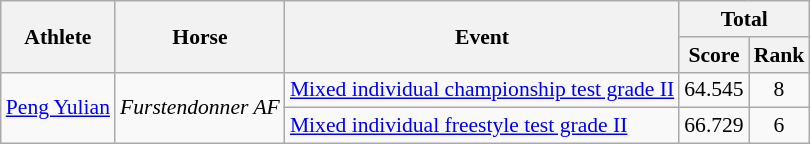<table class=wikitable style="font-size:90%">
<tr>
<th rowspan="2">Athlete</th>
<th rowspan="2">Horse</th>
<th rowspan="2">Event</th>
<th colspan="2">Total</th>
</tr>
<tr>
<th>Score</th>
<th>Rank</th>
</tr>
<tr>
<td rowspan="2"><a href='#'>Peng Yulian</a></td>
<td rowspan="2"><em>Furstendonner AF</em></td>
<td><a href='#'>Mixed individual championship test grade II</a></td>
<td align="center">64.545</td>
<td align="center">8</td>
</tr>
<tr>
<td><a href='#'>Mixed individual freestyle test grade II</a></td>
<td align="center">66.729</td>
<td align="center">6</td>
</tr>
</table>
